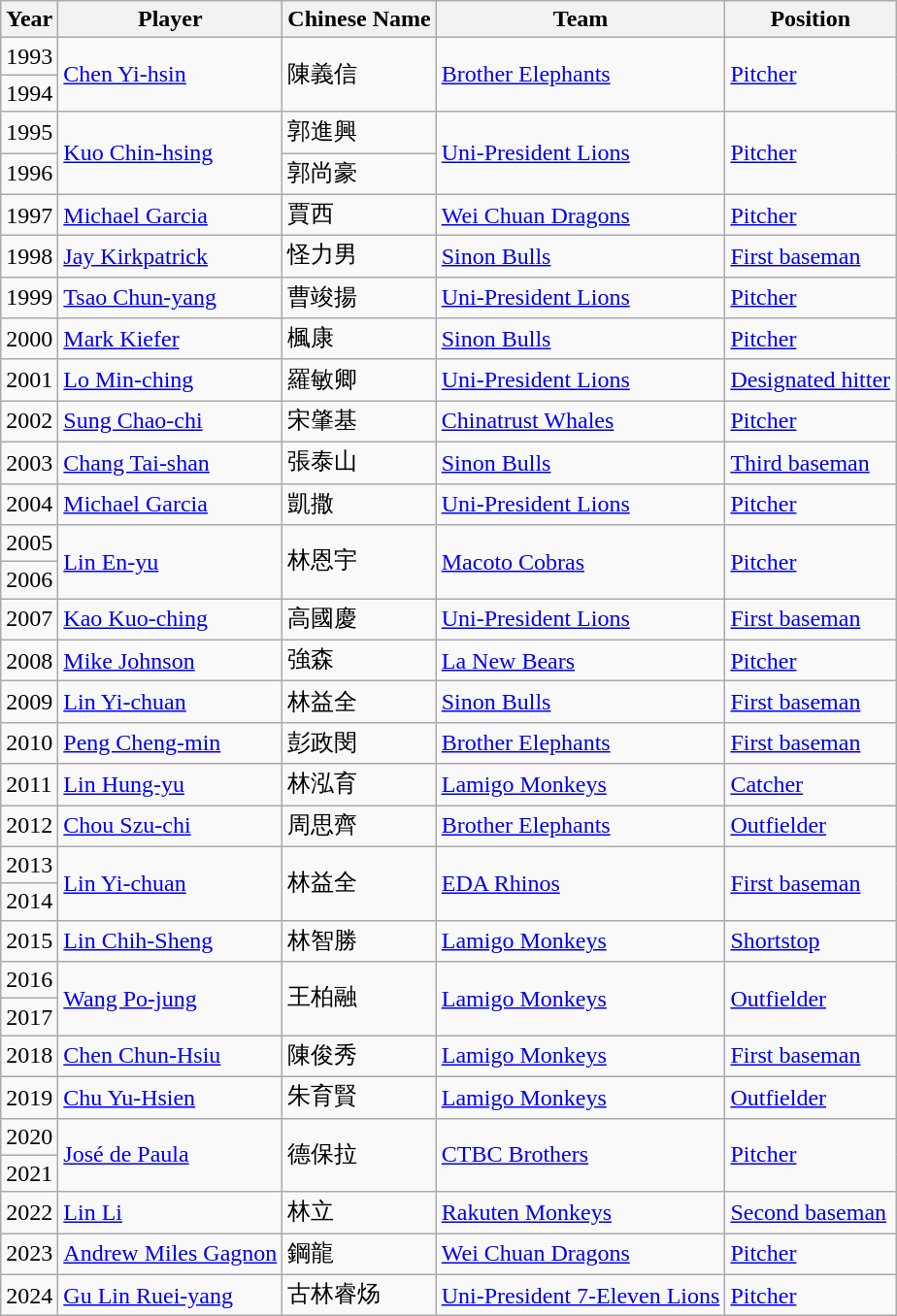<table class="wikitable">
<tr>
<th>Year</th>
<th>Player</th>
<th>Chinese Name</th>
<th>Team</th>
<th>Position</th>
</tr>
<tr>
<td>1993</td>
<td rowspan="2"> <a href='#'>Chen Yi-hsin</a></td>
<td rowspan="2">陳義信</td>
<td rowspan="2"><a href='#'>Brother Elephants</a></td>
<td rowspan="2"><a href='#'>Pitcher</a></td>
</tr>
<tr>
<td>1994</td>
</tr>
<tr>
<td>1995</td>
<td rowspan="2"> <a href='#'>Kuo Chin-hsing</a></td>
<td>郭進興</td>
<td rowspan="2"><a href='#'>Uni-President Lions</a></td>
<td rowspan="2"><a href='#'>Pitcher</a></td>
</tr>
<tr>
<td>1996</td>
<td>郭尚豪</td>
</tr>
<tr>
<td>1997</td>
<td> <a href='#'>Michael Garcia</a></td>
<td>賈西</td>
<td><a href='#'>Wei Chuan Dragons</a></td>
<td><a href='#'>Pitcher</a></td>
</tr>
<tr>
<td>1998</td>
<td> <a href='#'>Jay Kirkpatrick</a></td>
<td>怪力男</td>
<td><a href='#'>Sinon Bulls</a></td>
<td><a href='#'>First baseman</a></td>
</tr>
<tr>
<td>1999</td>
<td> <a href='#'>Tsao Chun-yang</a></td>
<td>曹竣揚</td>
<td><a href='#'>Uni-President Lions</a></td>
<td><a href='#'>Pitcher</a></td>
</tr>
<tr>
<td>2000</td>
<td> <a href='#'>Mark Kiefer</a></td>
<td>楓康</td>
<td><a href='#'>Sinon Bulls</a></td>
<td><a href='#'>Pitcher</a></td>
</tr>
<tr>
<td>2001</td>
<td> <a href='#'>Lo Min-ching</a></td>
<td>羅敏卿</td>
<td><a href='#'>Uni-President Lions</a></td>
<td><a href='#'>Designated hitter</a></td>
</tr>
<tr>
<td>2002</td>
<td> <a href='#'>Sung Chao-chi</a></td>
<td>宋肇基</td>
<td><a href='#'>Chinatrust Whales</a></td>
<td><a href='#'>Pitcher</a></td>
</tr>
<tr>
<td>2003</td>
<td> <a href='#'>Chang Tai-shan</a></td>
<td>張泰山</td>
<td><a href='#'>Sinon Bulls</a></td>
<td><a href='#'>Third baseman</a></td>
</tr>
<tr>
<td>2004</td>
<td> <a href='#'>Michael Garcia</a></td>
<td>凱撒</td>
<td><a href='#'>Uni-President Lions</a></td>
<td><a href='#'>Pitcher</a></td>
</tr>
<tr>
<td>2005</td>
<td rowspan="2"> <a href='#'>Lin En-yu</a></td>
<td rowspan="2">林恩宇</td>
<td rowspan="2"><a href='#'>Macoto Cobras</a></td>
<td rowspan="2"><a href='#'>Pitcher</a></td>
</tr>
<tr>
<td>2006</td>
</tr>
<tr>
<td>2007</td>
<td> <a href='#'>Kao Kuo-ching</a></td>
<td>高國慶</td>
<td><a href='#'>Uni-President Lions</a></td>
<td><a href='#'>First baseman</a></td>
</tr>
<tr>
<td>2008</td>
<td> <a href='#'>Mike Johnson</a></td>
<td>強森</td>
<td><a href='#'>La New Bears</a></td>
<td><a href='#'>Pitcher</a></td>
</tr>
<tr>
<td>2009</td>
<td> <a href='#'>Lin Yi-chuan</a></td>
<td>林益全</td>
<td><a href='#'>Sinon Bulls</a></td>
<td><a href='#'>First baseman</a></td>
</tr>
<tr>
<td>2010</td>
<td> <a href='#'>Peng Cheng-min</a></td>
<td>彭政閔</td>
<td><a href='#'>Brother Elephants</a></td>
<td><a href='#'>First baseman</a></td>
</tr>
<tr>
<td>2011</td>
<td> <a href='#'>Lin Hung-yu</a></td>
<td>林泓育</td>
<td><a href='#'>Lamigo Monkeys</a></td>
<td><a href='#'>Catcher</a></td>
</tr>
<tr>
<td>2012</td>
<td> <a href='#'>Chou Szu-chi</a></td>
<td>周思齊</td>
<td><a href='#'>Brother Elephants</a></td>
<td><a href='#'>Outfielder</a></td>
</tr>
<tr>
<td>2013</td>
<td rowspan="2"> <a href='#'>Lin Yi-chuan</a></td>
<td rowspan="2">林益全</td>
<td rowspan="2"><a href='#'>EDA Rhinos</a></td>
<td rowspan="2"><a href='#'>First baseman</a></td>
</tr>
<tr>
<td>2014</td>
</tr>
<tr>
<td>2015</td>
<td> <a href='#'>Lin Chih-Sheng</a></td>
<td>林智勝</td>
<td><a href='#'>Lamigo Monkeys</a></td>
<td><a href='#'>Shortstop</a></td>
</tr>
<tr>
<td>2016</td>
<td rowspan="2"> <a href='#'>Wang Po-jung</a></td>
<td rowspan="2">王柏融</td>
<td rowspan="2"><a href='#'>Lamigo Monkeys</a></td>
<td rowspan="2"><a href='#'>Outfielder</a></td>
</tr>
<tr>
<td>2017</td>
</tr>
<tr>
<td>2018</td>
<td> <a href='#'>Chen Chun-Hsiu</a></td>
<td>陳俊秀</td>
<td><a href='#'>Lamigo Monkeys</a></td>
<td><a href='#'>First baseman</a></td>
</tr>
<tr>
<td>2019</td>
<td> <a href='#'>Chu Yu-Hsien</a></td>
<td>朱育賢</td>
<td><a href='#'>Lamigo Monkeys</a></td>
<td><a href='#'>Outfielder</a></td>
</tr>
<tr>
<td>2020</td>
<td rowspan="2"> <a href='#'>José de Paula</a></td>
<td rowspan="2">德保拉</td>
<td rowspan="2"><a href='#'>CTBC Brothers</a></td>
<td rowspan="2"><a href='#'>Pitcher</a></td>
</tr>
<tr>
<td>2021</td>
</tr>
<tr>
<td>2022</td>
<td> <a href='#'>Lin Li</a></td>
<td>林立</td>
<td><a href='#'>Rakuten Monkeys</a></td>
<td><a href='#'>Second baseman</a></td>
</tr>
<tr>
<td>2023</td>
<td> <a href='#'>Andrew Miles Gagnon</a></td>
<td>鋼龍</td>
<td><a href='#'>Wei Chuan Dragons</a></td>
<td><a href='#'>Pitcher</a></td>
</tr>
<tr>
<td>2024</td>
<td> <a href='#'>Gu Lin Ruei-yang</a></td>
<td>古林睿炀</td>
<td><a href='#'>Uni-President 7-Eleven Lions</a></td>
<td><a href='#'>Pitcher</a></td>
</tr>
</table>
